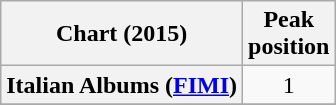<table class="wikitable sortable plainrowheaders">
<tr>
<th>Chart (2015)</th>
<th>Peak<br>position</th>
</tr>
<tr>
<th scope="row">Italian Albums (<a href='#'>FIMI</a>)</th>
<td style="text-align:center;">1</td>
</tr>
<tr>
</tr>
<tr>
</tr>
</table>
